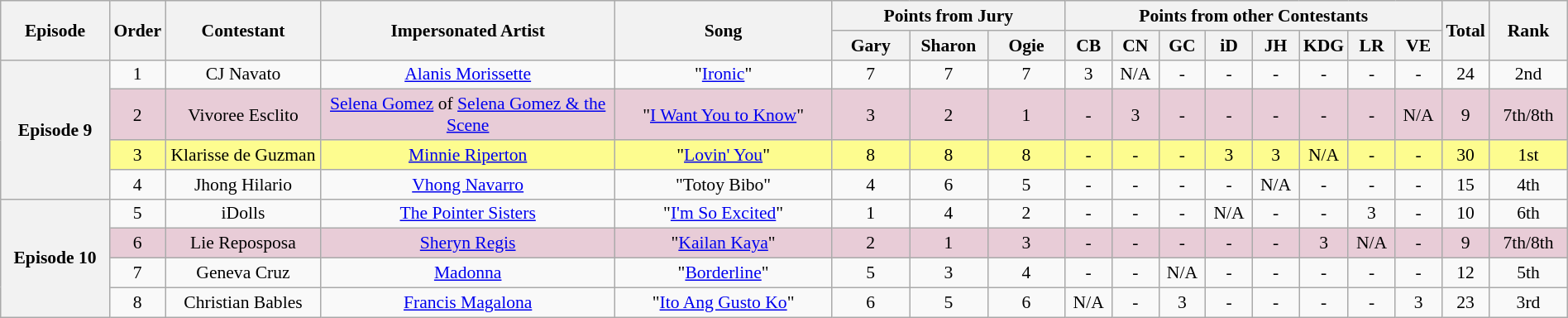<table class="wikitable" style="text-align:center; line-height:17px; width:100%; font-size:90%;">
<tr>
<th rowspan="2" style="width:07%;">Episode</th>
<th rowspan="2" style="width:03%;">Order</th>
<th rowspan="2" style="width:10%;">Contestant</th>
<th rowspan="2" style="width:19%;">Impersonated Artist</th>
<th rowspan="2" style="width:14%;">Song</th>
<th colspan="3" style="width:15%;">Points from Jury</th>
<th colspan="8" style="width:24%;">Points from other Contestants</th>
<th rowspan="2" style="width:03%;">Total</th>
<th rowspan="2" style="width:07%;">Rank</th>
</tr>
<tr>
<th style="width:05%;">Gary</th>
<th style="width:05%;">Sharon</th>
<th style="width:05%;">Ogie</th>
<th style="width:03%;">CB</th>
<th style="width:03%;">CN</th>
<th style="width:03%;">GC</th>
<th style="width:03%;">iD</th>
<th style="width:03%;">JH</th>
<th style="width:03%;">KDG</th>
<th style="width:03%;">LR</th>
<th style="width:03%;">VE</th>
</tr>
<tr>
<th rowspan="4"><strong>Episode 9</strong><br><small></small></th>
<td>1</td>
<td>CJ Navato</td>
<td><a href='#'>Alanis Morissette</a></td>
<td>"<a href='#'>Ironic</a>"</td>
<td>7</td>
<td>7</td>
<td>7</td>
<td>3</td>
<td>N/A</td>
<td>-</td>
<td>-</td>
<td>-</td>
<td>-</td>
<td>-</td>
<td>-</td>
<td>24</td>
<td>2nd</td>
</tr>
<tr bgcolor="e8ccd7"|>
<td>2</td>
<td>Vivoree Esclito</td>
<td><a href='#'>Selena Gomez</a> of <a href='#'>Selena Gomez & the Scene</a></td>
<td>"<a href='#'>I Want You to Know</a>"</td>
<td>3</td>
<td>2</td>
<td>1</td>
<td>-</td>
<td>3</td>
<td>-</td>
<td>-</td>
<td>-</td>
<td>-</td>
<td>-</td>
<td>N/A</td>
<td>9</td>
<td>7th/8th</td>
</tr>
<tr bgcolor="fdfc8f"|>
<td>3</td>
<td>Klarisse de Guzman</td>
<td><a href='#'>Minnie Riperton</a></td>
<td>"<a href='#'>Lovin' You</a>"</td>
<td>8</td>
<td>8</td>
<td>8</td>
<td>-</td>
<td>-</td>
<td>-</td>
<td>3</td>
<td>3</td>
<td>N/A</td>
<td>-</td>
<td>-</td>
<td>30</td>
<td>1st</td>
</tr>
<tr>
<td>4</td>
<td>Jhong Hilario</td>
<td><a href='#'>Vhong Navarro</a></td>
<td>"Totoy Bibo"</td>
<td>4</td>
<td>6</td>
<td>5</td>
<td>-</td>
<td>-</td>
<td>-</td>
<td>-</td>
<td>N/A</td>
<td>-</td>
<td>-</td>
<td>-</td>
<td>15</td>
<td>4th</td>
</tr>
<tr>
<th rowspan="4"><strong>Episode 10</strong><br><small></small></th>
<td>5</td>
<td>iDolls</td>
<td><a href='#'>The Pointer Sisters</a></td>
<td>"<a href='#'>I'm So Excited</a>"</td>
<td>1</td>
<td>4</td>
<td>2</td>
<td>-</td>
<td>-</td>
<td>-</td>
<td>N/A</td>
<td>-</td>
<td>-</td>
<td>3</td>
<td>-</td>
<td>10</td>
<td>6th</td>
</tr>
<tr bgcolor="e8ccd7"|>
<td>6</td>
<td>Lie Reposposa</td>
<td><a href='#'>Sheryn Regis</a></td>
<td>"<a href='#'>Kailan Kaya</a>"</td>
<td>2</td>
<td>1</td>
<td>3</td>
<td>-</td>
<td>-</td>
<td>-</td>
<td>-</td>
<td>-</td>
<td>3</td>
<td>N/A</td>
<td>-</td>
<td>9</td>
<td>7th/8th</td>
</tr>
<tr>
<td>7</td>
<td>Geneva Cruz</td>
<td><a href='#'>Madonna</a></td>
<td>"<a href='#'>Borderline</a>"</td>
<td>5</td>
<td>3</td>
<td>4</td>
<td>-</td>
<td>-</td>
<td>N/A</td>
<td>-</td>
<td>-</td>
<td>-</td>
<td>-</td>
<td>-</td>
<td>12</td>
<td>5th</td>
</tr>
<tr>
<td>8</td>
<td>Christian Bables</td>
<td><a href='#'>Francis Magalona</a></td>
<td>"<a href='#'>Ito Ang Gusto Ko</a>"</td>
<td>6</td>
<td>5</td>
<td>6</td>
<td>N/A</td>
<td>-</td>
<td>3</td>
<td>-</td>
<td>-</td>
<td>-</td>
<td>-</td>
<td>3</td>
<td>23</td>
<td>3rd</td>
</tr>
</table>
